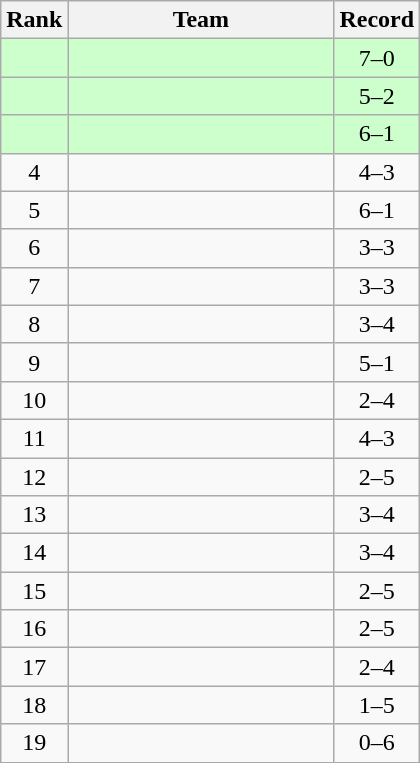<table class=wikitable style="text-align:center;">
<tr>
<th>Rank</th>
<th width=170>Team</th>
<th>Record</th>
</tr>
<tr bgcolor=ccffcc>
<td></td>
<td align=left></td>
<td>7–0</td>
</tr>
<tr bgcolor=ccffcc>
<td></td>
<td align=left></td>
<td>5–2</td>
</tr>
<tr bgcolor=ccffcc>
<td></td>
<td align=left></td>
<td>6–1</td>
</tr>
<tr>
<td>4</td>
<td align=left></td>
<td>4–3</td>
</tr>
<tr>
<td>5</td>
<td align=left></td>
<td>6–1</td>
</tr>
<tr>
<td>6</td>
<td align=left></td>
<td>3–3</td>
</tr>
<tr>
<td>7</td>
<td align=left></td>
<td>3–3</td>
</tr>
<tr>
<td>8</td>
<td align=left></td>
<td>3–4</td>
</tr>
<tr>
<td>9</td>
<td align=left></td>
<td>5–1</td>
</tr>
<tr>
<td>10</td>
<td align=left></td>
<td>2–4</td>
</tr>
<tr>
<td>11</td>
<td align=left></td>
<td>4–3</td>
</tr>
<tr>
<td>12</td>
<td align=left></td>
<td>2–5</td>
</tr>
<tr>
<td>13</td>
<td align=left></td>
<td>3–4</td>
</tr>
<tr>
<td>14</td>
<td align=left></td>
<td>3–4</td>
</tr>
<tr>
<td>15</td>
<td align=left></td>
<td>2–5</td>
</tr>
<tr>
<td>16</td>
<td align=left></td>
<td>2–5</td>
</tr>
<tr>
<td>17</td>
<td align=left></td>
<td>2–4</td>
</tr>
<tr>
<td>18</td>
<td align=left></td>
<td>1–5</td>
</tr>
<tr>
<td>19</td>
<td align=left></td>
<td>0–6</td>
</tr>
</table>
